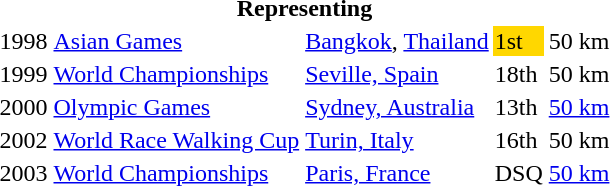<table>
<tr>
<th colspan="5">Representing </th>
</tr>
<tr>
<td>1998</td>
<td><a href='#'>Asian Games</a></td>
<td><a href='#'>Bangkok</a>, <a href='#'>Thailand</a></td>
<td bgcolor="gold">1st</td>
<td>50 km</td>
</tr>
<tr>
<td>1999</td>
<td><a href='#'>World Championships</a></td>
<td><a href='#'>Seville, Spain</a></td>
<td>18th</td>
<td>50 km</td>
</tr>
<tr>
<td>2000</td>
<td><a href='#'>Olympic Games</a></td>
<td><a href='#'>Sydney, Australia</a></td>
<td>13th</td>
<td><a href='#'>50 km</a></td>
</tr>
<tr>
<td>2002</td>
<td><a href='#'>World Race Walking Cup</a></td>
<td><a href='#'>Turin, Italy</a></td>
<td>16th</td>
<td>50 km</td>
</tr>
<tr>
<td>2003</td>
<td><a href='#'>World Championships</a></td>
<td><a href='#'>Paris, France</a></td>
<td align="center">DSQ</td>
<td><a href='#'>50 km</a></td>
</tr>
</table>
